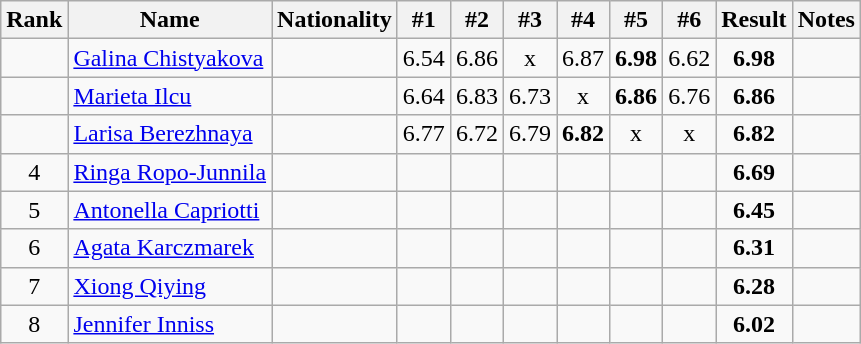<table class="wikitable sortable" style="text-align:center">
<tr>
<th>Rank</th>
<th>Name</th>
<th>Nationality</th>
<th>#1</th>
<th>#2</th>
<th>#3</th>
<th>#4</th>
<th>#5</th>
<th>#6</th>
<th>Result</th>
<th>Notes</th>
</tr>
<tr>
<td></td>
<td align="left"><a href='#'>Galina Chistyakova</a></td>
<td align=left></td>
<td>6.54</td>
<td>6.86</td>
<td>x</td>
<td>6.87</td>
<td><strong>6.98</strong></td>
<td>6.62</td>
<td><strong>6.98</strong></td>
<td></td>
</tr>
<tr>
<td></td>
<td align="left"><a href='#'>Marieta Ilcu</a></td>
<td align=left></td>
<td>6.64</td>
<td>6.83</td>
<td>6.73</td>
<td>x</td>
<td><strong>6.86</strong></td>
<td>6.76</td>
<td><strong>6.86</strong></td>
<td></td>
</tr>
<tr>
<td></td>
<td align="left"><a href='#'>Larisa Berezhnaya</a></td>
<td align=left></td>
<td>6.77</td>
<td>6.72</td>
<td>6.79</td>
<td><strong>6.82</strong></td>
<td>x</td>
<td>x</td>
<td><strong>6.82</strong></td>
<td></td>
</tr>
<tr>
<td>4</td>
<td align="left"><a href='#'>Ringa Ropo-Junnila</a></td>
<td align=left></td>
<td></td>
<td></td>
<td></td>
<td></td>
<td></td>
<td></td>
<td><strong>6.69</strong></td>
<td></td>
</tr>
<tr>
<td>5</td>
<td align="left"><a href='#'>Antonella Capriotti</a></td>
<td align=left></td>
<td></td>
<td></td>
<td></td>
<td></td>
<td></td>
<td></td>
<td><strong>6.45</strong></td>
<td></td>
</tr>
<tr>
<td>6</td>
<td align="left"><a href='#'>Agata Karczmarek</a></td>
<td align=left></td>
<td></td>
<td></td>
<td></td>
<td></td>
<td></td>
<td></td>
<td><strong>6.31</strong></td>
<td></td>
</tr>
<tr>
<td>7</td>
<td align="left"><a href='#'>Xiong Qiying</a></td>
<td align=left></td>
<td></td>
<td></td>
<td></td>
<td></td>
<td></td>
<td></td>
<td><strong>6.28</strong></td>
<td></td>
</tr>
<tr>
<td>8</td>
<td align="left"><a href='#'>Jennifer Inniss</a></td>
<td align=left></td>
<td></td>
<td></td>
<td></td>
<td></td>
<td></td>
<td></td>
<td><strong>6.02</strong></td>
<td></td>
</tr>
</table>
